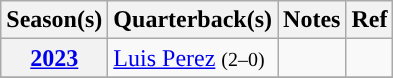<table class="wikitable plainrowheaders">
<tr>
<th>Season(s)</th>
<th>Quarterback(s)</th>
<th>Notes</th>
<th>Ref</th>
</tr>
<tr>
<th scope="row"><a href='#'>2023</a></th>
<td><a href='#'>Luis Perez</a> <small>(2–0)</small></td>
<td></td>
<td></td>
</tr>
<tr>
</tr>
</table>
